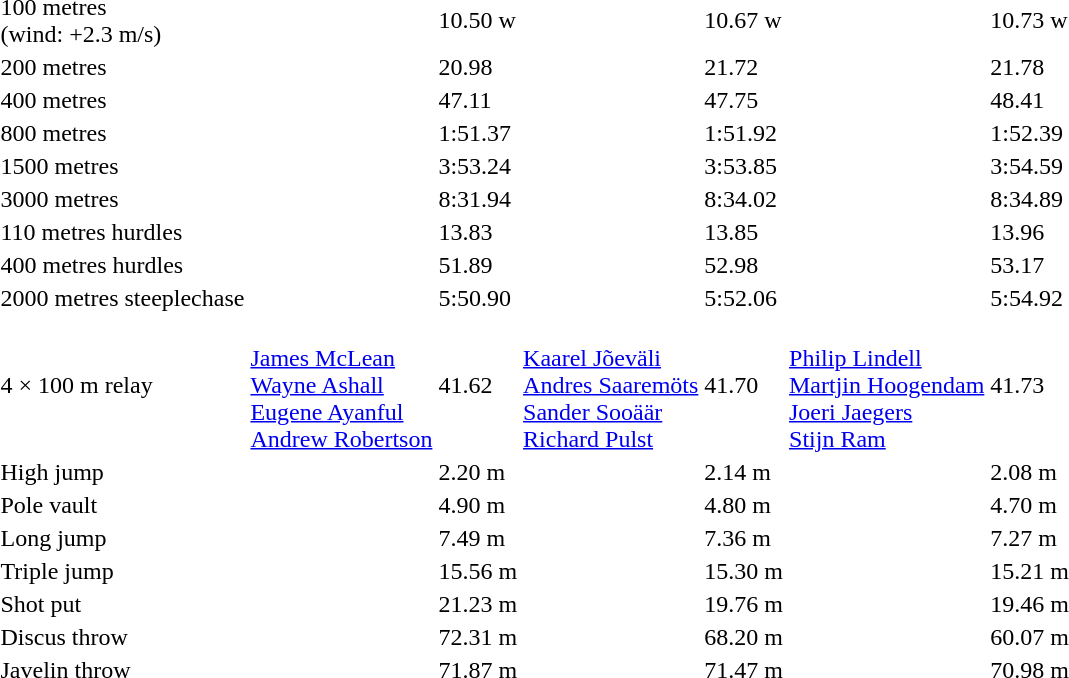<table>
<tr>
<td>100 metres<br>(wind: +2.3 m/s)</td>
<td></td>
<td>10.50 w</td>
<td></td>
<td>10.67 w</td>
<td></td>
<td>10.73 w</td>
</tr>
<tr>
<td>200 metres</td>
<td></td>
<td>20.98</td>
<td></td>
<td>21.72</td>
<td></td>
<td>21.78</td>
</tr>
<tr>
<td>400 metres</td>
<td></td>
<td>47.11</td>
<td></td>
<td>47.75</td>
<td></td>
<td>48.41</td>
</tr>
<tr>
<td>800 metres</td>
<td></td>
<td>1:51.37</td>
<td></td>
<td>1:51.92</td>
<td></td>
<td>1:52.39</td>
</tr>
<tr>
<td>1500 metres</td>
<td></td>
<td>3:53.24</td>
<td></td>
<td>3:53.85</td>
<td></td>
<td>3:54.59</td>
</tr>
<tr>
<td>3000 metres</td>
<td></td>
<td>8:31.94</td>
<td></td>
<td>8:34.02</td>
<td></td>
<td>8:34.89</td>
</tr>
<tr>
<td>110 metres hurdles</td>
<td></td>
<td>13.83</td>
<td></td>
<td>13.85</td>
<td></td>
<td>13.96</td>
</tr>
<tr>
<td>400 metres hurdles</td>
<td></td>
<td>51.89</td>
<td></td>
<td>52.98</td>
<td></td>
<td>53.17</td>
</tr>
<tr>
<td>2000 metres steeplechase</td>
<td></td>
<td>5:50.90</td>
<td></td>
<td>5:52.06</td>
<td></td>
<td>5:54.92</td>
</tr>
<tr>
<td>4 × 100 m relay</td>
<td><br><a href='#'>James McLean</a><br><a href='#'>Wayne Ashall</a><br><a href='#'>Eugene Ayanful</a><br><a href='#'>Andrew Robertson</a></td>
<td>41.62</td>
<td><br><a href='#'>Kaarel Jõeväli</a><br><a href='#'>Andres Saaremöts</a><br><a href='#'>Sander Sooäär</a><br><a href='#'>Richard Pulst</a></td>
<td>41.70</td>
<td><br><a href='#'>Philip Lindell</a><br><a href='#'>Martjin Hoogendam</a><br><a href='#'>Joeri Jaegers</a><br><a href='#'>Stijn Ram</a></td>
<td>41.73</td>
</tr>
<tr>
<td>High jump</td>
<td></td>
<td>2.20 m</td>
<td></td>
<td>2.14 m</td>
<td></td>
<td>2.08 m</td>
</tr>
<tr>
<td>Pole vault</td>
<td></td>
<td>4.90 m</td>
<td></td>
<td>4.80 m</td>
<td></td>
<td>4.70 m</td>
</tr>
<tr>
<td>Long jump</td>
<td></td>
<td>7.49 m</td>
<td></td>
<td>7.36 m</td>
<td></td>
<td>7.27 m</td>
</tr>
<tr>
<td>Triple jump</td>
<td></td>
<td>15.56 m</td>
<td></td>
<td>15.30 m</td>
<td></td>
<td>15.21 m</td>
</tr>
<tr>
<td>Shot put</td>
<td></td>
<td>21.23 m</td>
<td></td>
<td>19.76 m</td>
<td></td>
<td>19.46 m</td>
</tr>
<tr>
<td>Discus throw</td>
<td></td>
<td>72.31 m</td>
<td></td>
<td>68.20 m</td>
<td></td>
<td>60.07 m</td>
</tr>
<tr>
<td>Javelin throw</td>
<td></td>
<td>71.87 m</td>
<td></td>
<td>71.47 m</td>
<td></td>
<td>70.98 m</td>
</tr>
</table>
